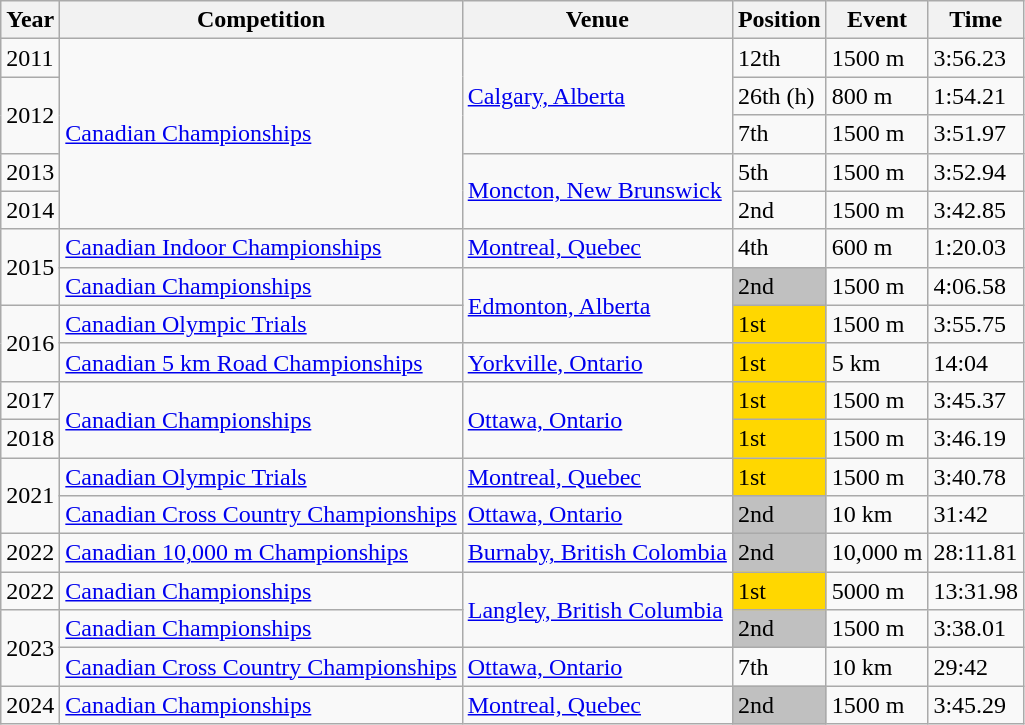<table class="wikitable">
<tr>
<th>Year</th>
<th>Competition</th>
<th>Venue</th>
<th>Position</th>
<th>Event</th>
<th>Time</th>
</tr>
<tr>
<td>2011</td>
<td rowspan="5"><a href='#'>Canadian Championships</a></td>
<td rowspan="3"><a href='#'>Calgary, Alberta</a></td>
<td>12th</td>
<td>1500 m</td>
<td>3:56.23</td>
</tr>
<tr>
<td rowspan="2">2012</td>
<td>26th (h)</td>
<td>800 m</td>
<td>1:54.21</td>
</tr>
<tr>
<td>7th</td>
<td>1500 m</td>
<td>3:51.97</td>
</tr>
<tr>
<td>2013</td>
<td rowspan="2"><a href='#'>Moncton, New Brunswick</a></td>
<td>5th</td>
<td>1500 m</td>
<td>3:52.94</td>
</tr>
<tr>
<td>2014</td>
<td>2nd</td>
<td>1500 m</td>
<td>3:42.85</td>
</tr>
<tr>
<td rowspan="2">2015</td>
<td><a href='#'>Canadian Indoor Championships</a></td>
<td><a href='#'>Montreal, Quebec</a></td>
<td>4th</td>
<td>600 m</td>
<td>1:20.03</td>
</tr>
<tr>
<td><a href='#'>Canadian Championships</a></td>
<td rowspan="2"><a href='#'>Edmonton, Alberta</a></td>
<td bgcolor=silver>2nd</td>
<td>1500 m</td>
<td>4:06.58</td>
</tr>
<tr>
<td rowspan="2">2016</td>
<td><a href='#'>Canadian Olympic Trials</a></td>
<td bgcolor=gold>1st</td>
<td>1500 m</td>
<td>3:55.75</td>
</tr>
<tr>
<td><a href='#'>Canadian 5 km Road Championships</a></td>
<td><a href='#'>Yorkville, Ontario</a></td>
<td bgcolor=gold>1st</td>
<td>5 km</td>
<td>14:04</td>
</tr>
<tr>
<td>2017</td>
<td rowspan="2"><a href='#'>Canadian Championships</a></td>
<td rowspan="2"><a href='#'>Ottawa, Ontario</a></td>
<td bgcolor=gold>1st</td>
<td>1500 m</td>
<td>3:45.37</td>
</tr>
<tr>
<td>2018</td>
<td bgcolor=gold>1st</td>
<td>1500 m</td>
<td>3:46.19</td>
</tr>
<tr>
<td rowspan="2">2021</td>
<td><a href='#'>Canadian Olympic Trials</a></td>
<td><a href='#'>Montreal, Quebec</a></td>
<td bgcolor=gold>1st</td>
<td>1500 m</td>
<td>3:40.78</td>
</tr>
<tr>
<td><a href='#'>Canadian Cross Country Championships</a></td>
<td><a href='#'>Ottawa, Ontario</a></td>
<td bgcolor=silver>2nd</td>
<td>10 km</td>
<td>31:42</td>
</tr>
<tr>
<td>2022</td>
<td><a href='#'>Canadian 10,000 m Championships</a></td>
<td><a href='#'>Burnaby, British Colombia</a></td>
<td bgcolor=silver>2nd</td>
<td>10,000 m</td>
<td>28:11.81</td>
</tr>
<tr>
<td>2022</td>
<td><a href='#'>Canadian Championships</a></td>
<td rowspan="2"><a href='#'>Langley, British Columbia</a></td>
<td bgcolor=gold>1st</td>
<td>5000 m</td>
<td>13:31.98</td>
</tr>
<tr>
<td rowspan="2">2023</td>
<td><a href='#'>Canadian Championships</a></td>
<td bgcolor=silver>2nd</td>
<td>1500 m</td>
<td>3:38.01</td>
</tr>
<tr>
<td><a href='#'>Canadian Cross Country Championships</a></td>
<td><a href='#'>Ottawa, Ontario</a></td>
<td>7th</td>
<td>10 km</td>
<td>29:42</td>
</tr>
<tr>
<td>2024</td>
<td><a href='#'>Canadian Championships</a></td>
<td><a href='#'>Montreal, Quebec</a></td>
<td bgcolor=silver>2nd</td>
<td>1500 m</td>
<td>3:45.29</td>
</tr>
</table>
